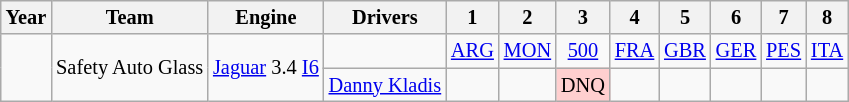<table class="wikitable" style="text-align:center; font-size:85%">
<tr>
<th>Year</th>
<th>Team</th>
<th>Engine</th>
<th>Drivers</th>
<th>1</th>
<th>2</th>
<th>3</th>
<th>4</th>
<th>5</th>
<th>6</th>
<th>7</th>
<th>8</th>
</tr>
<tr>
<td rowspan="2"></td>
<td rowspan="2">Safety Auto Glass</td>
<td rowspan="2"><a href='#'>Jaguar</a> 3.4 <a href='#'>I6</a></td>
<td></td>
<td><a href='#'>ARG</a></td>
<td><a href='#'>MON</a></td>
<td><a href='#'>500</a></td>
<td><a href='#'>FRA</a></td>
<td><a href='#'>GBR</a></td>
<td><a href='#'>GER</a></td>
<td><a href='#'>PES</a></td>
<td><a href='#'>ITA</a></td>
</tr>
<tr>
<td align="left"><a href='#'>Danny Kladis</a></td>
<td></td>
<td></td>
<td style="background:#FFCFCF;">DNQ</td>
<td></td>
<td></td>
<td></td>
<td></td>
<td></td>
</tr>
</table>
